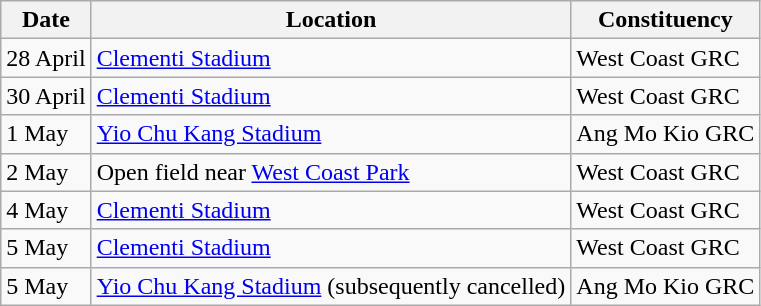<table class="wikitable sortable">
<tr>
<th>Date</th>
<th>Location</th>
<th>Constituency</th>
</tr>
<tr>
<td>28 April</td>
<td><a href='#'>Clementi Stadium</a></td>
<td>West Coast GRC</td>
</tr>
<tr>
<td>30 April</td>
<td><a href='#'>Clementi Stadium</a></td>
<td>West Coast GRC</td>
</tr>
<tr>
<td>1 May</td>
<td><a href='#'>Yio Chu Kang Stadium</a></td>
<td>Ang Mo Kio GRC</td>
</tr>
<tr>
<td>2 May</td>
<td>Open field near <a href='#'>West Coast Park</a></td>
<td>West Coast GRC</td>
</tr>
<tr>
<td>4 May</td>
<td><a href='#'>Clementi Stadium</a></td>
<td>West Coast GRC</td>
</tr>
<tr>
<td>5 May</td>
<td><a href='#'>Clementi Stadium</a></td>
<td>West Coast GRC</td>
</tr>
<tr>
<td>5 May</td>
<td><a href='#'>Yio Chu Kang Stadium</a> (subsequently cancelled)</td>
<td>Ang Mo Kio GRC</td>
</tr>
</table>
